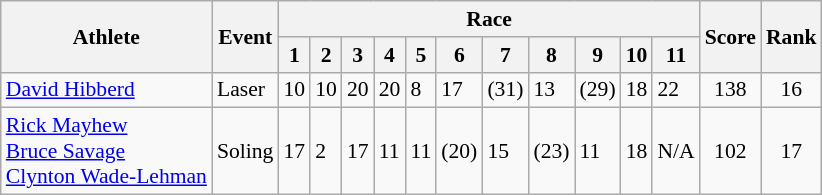<table class=wikitable style="font-size:90%">
<tr>
<th rowspan="2">Athlete</th>
<th rowspan="2">Event</th>
<th colspan="11">Race</th>
<th rowspan="2">Score</th>
<th rowspan="2">Rank</th>
</tr>
<tr>
<th>1</th>
<th>2</th>
<th>3</th>
<th>4</th>
<th>5</th>
<th>6</th>
<th>7</th>
<th>8</th>
<th>9</th>
<th>10</th>
<th>11</th>
</tr>
<tr>
<td><a href='#'>David Hibberd</a></td>
<td>Laser</td>
<td>10</td>
<td>10</td>
<td>20</td>
<td>20</td>
<td>8</td>
<td>17</td>
<td>(31)</td>
<td>13</td>
<td>(29)</td>
<td>18</td>
<td>22</td>
<td align=center>138</td>
<td align=center>16</td>
</tr>
<tr>
<td><a href='#'>Rick Mayhew</a><br><a href='#'>Bruce Savage</a><br><a href='#'>Clynton Wade-Lehman</a></td>
<td>Soling</td>
<td>17</td>
<td>2</td>
<td>17</td>
<td>11</td>
<td>11</td>
<td>(20)</td>
<td>15</td>
<td>(23)</td>
<td>11</td>
<td>18</td>
<td>N/A</td>
<td align=center>102</td>
<td align=center>17</td>
</tr>
</table>
